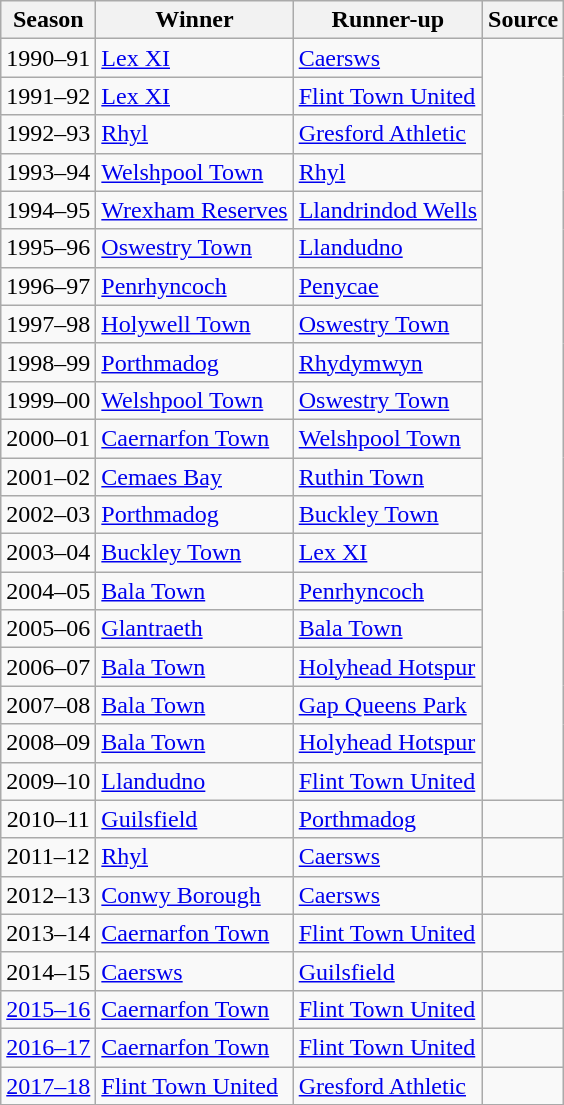<table class="wikitable">
<tr>
<th>Season</th>
<th>Winner</th>
<th>Runner-up</th>
<th>Source</th>
</tr>
<tr>
<td align="center">1990–91</td>
<td><a href='#'>Lex XI</a></td>
<td><a href='#'>Caersws</a></td>
<td rowspan=20></td>
</tr>
<tr>
<td align="center">1991–92</td>
<td><a href='#'>Lex XI</a></td>
<td><a href='#'>Flint Town United</a></td>
</tr>
<tr>
<td align="center">1992–93</td>
<td><a href='#'>Rhyl</a></td>
<td><a href='#'>Gresford Athletic</a></td>
</tr>
<tr>
<td align="center">1993–94</td>
<td><a href='#'>Welshpool Town</a></td>
<td><a href='#'>Rhyl</a></td>
</tr>
<tr>
<td align="center">1994–95</td>
<td><a href='#'>Wrexham Reserves</a></td>
<td><a href='#'>Llandrindod Wells</a></td>
</tr>
<tr>
<td align="center">1995–96</td>
<td><a href='#'>Oswestry Town</a></td>
<td><a href='#'>Llandudno</a></td>
</tr>
<tr>
<td align="center">1996–97</td>
<td><a href='#'>Penrhyncoch</a></td>
<td><a href='#'>Penycae</a></td>
</tr>
<tr>
<td align="center">1997–98</td>
<td><a href='#'>Holywell Town</a></td>
<td><a href='#'>Oswestry Town</a></td>
</tr>
<tr>
<td align="center">1998–99</td>
<td><a href='#'>Porthmadog</a></td>
<td><a href='#'>Rhydymwyn</a></td>
</tr>
<tr>
<td align="center">1999–00</td>
<td><a href='#'>Welshpool Town</a></td>
<td><a href='#'>Oswestry Town</a></td>
</tr>
<tr>
<td align="center">2000–01</td>
<td><a href='#'>Caernarfon Town</a></td>
<td><a href='#'>Welshpool Town</a></td>
</tr>
<tr>
<td align="center">2001–02</td>
<td><a href='#'>Cemaes Bay</a></td>
<td><a href='#'>Ruthin Town</a></td>
</tr>
<tr>
<td align="center">2002–03</td>
<td><a href='#'>Porthmadog</a></td>
<td><a href='#'>Buckley Town</a></td>
</tr>
<tr>
<td align="center">2003–04</td>
<td><a href='#'>Buckley Town</a></td>
<td><a href='#'>Lex XI</a></td>
</tr>
<tr>
<td align="center">2004–05</td>
<td><a href='#'>Bala Town</a></td>
<td><a href='#'>Penrhyncoch</a></td>
</tr>
<tr>
<td align="center">2005–06</td>
<td><a href='#'>Glantraeth</a></td>
<td><a href='#'>Bala Town</a></td>
</tr>
<tr>
<td align="center">2006–07</td>
<td><a href='#'>Bala Town</a></td>
<td><a href='#'>Holyhead Hotspur</a></td>
</tr>
<tr>
<td align="center">2007–08</td>
<td><a href='#'>Bala Town</a></td>
<td><a href='#'>Gap Queens Park</a></td>
</tr>
<tr>
<td align="center">2008–09</td>
<td><a href='#'>Bala Town</a></td>
<td><a href='#'>Holyhead Hotspur</a></td>
</tr>
<tr>
<td align="center">2009–10</td>
<td><a href='#'>Llandudno</a></td>
<td><a href='#'>Flint Town United</a></td>
</tr>
<tr>
<td align="center">2010–11</td>
<td><a href='#'>Guilsfield</a></td>
<td><a href='#'>Porthmadog</a></td>
<td></td>
</tr>
<tr>
<td align="center">2011–12</td>
<td><a href='#'>Rhyl</a></td>
<td><a href='#'>Caersws</a></td>
<td></td>
</tr>
<tr>
<td align="center">2012–13</td>
<td><a href='#'>Conwy Borough</a></td>
<td><a href='#'>Caersws</a></td>
<td></td>
</tr>
<tr>
<td align="center">2013–14</td>
<td><a href='#'>Caernarfon Town</a></td>
<td><a href='#'>Flint Town United</a></td>
<td></td>
</tr>
<tr>
<td align="center">2014–15</td>
<td><a href='#'>Caersws</a></td>
<td><a href='#'>Guilsfield</a></td>
<td></td>
</tr>
<tr>
<td align="center"><a href='#'>2015–16</a></td>
<td><a href='#'>Caernarfon Town</a></td>
<td><a href='#'>Flint Town United</a></td>
<td></td>
</tr>
<tr>
<td align="center"><a href='#'>2016–17</a></td>
<td><a href='#'>Caernarfon Town</a></td>
<td><a href='#'>Flint Town United</a></td>
<td></td>
</tr>
<tr>
<td align="center"><a href='#'>2017–18</a></td>
<td><a href='#'>Flint Town United</a></td>
<td><a href='#'>Gresford Athletic</a></td>
<td></td>
</tr>
</table>
